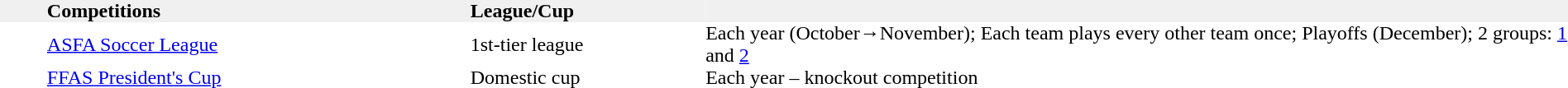<table width="100%" cellspacing="0" cellpadding="0">
<tr bgcolor="F0F0F0">
<th width="3%" align="left"></th>
<th width="27%" align="left">Competitions</th>
<th width="15%" align="left">League/Cup</th>
<th width="55%" align="left"></th>
</tr>
<tr>
<td></td>
<td><a href='#'>ASFA Soccer League</a></td>
<td>1st-tier league</td>
<td>Each year (October→November); Each team plays every other team once; Playoffs (December); 2 groups: <a href='#'>1</a> and <a href='#'>2</a></td>
</tr>
<tr>
<td></td>
<td><a href='#'>FFAS President's Cup</a></td>
<td>Domestic cup</td>
<td>Each year – knockout competition</td>
</tr>
</table>
